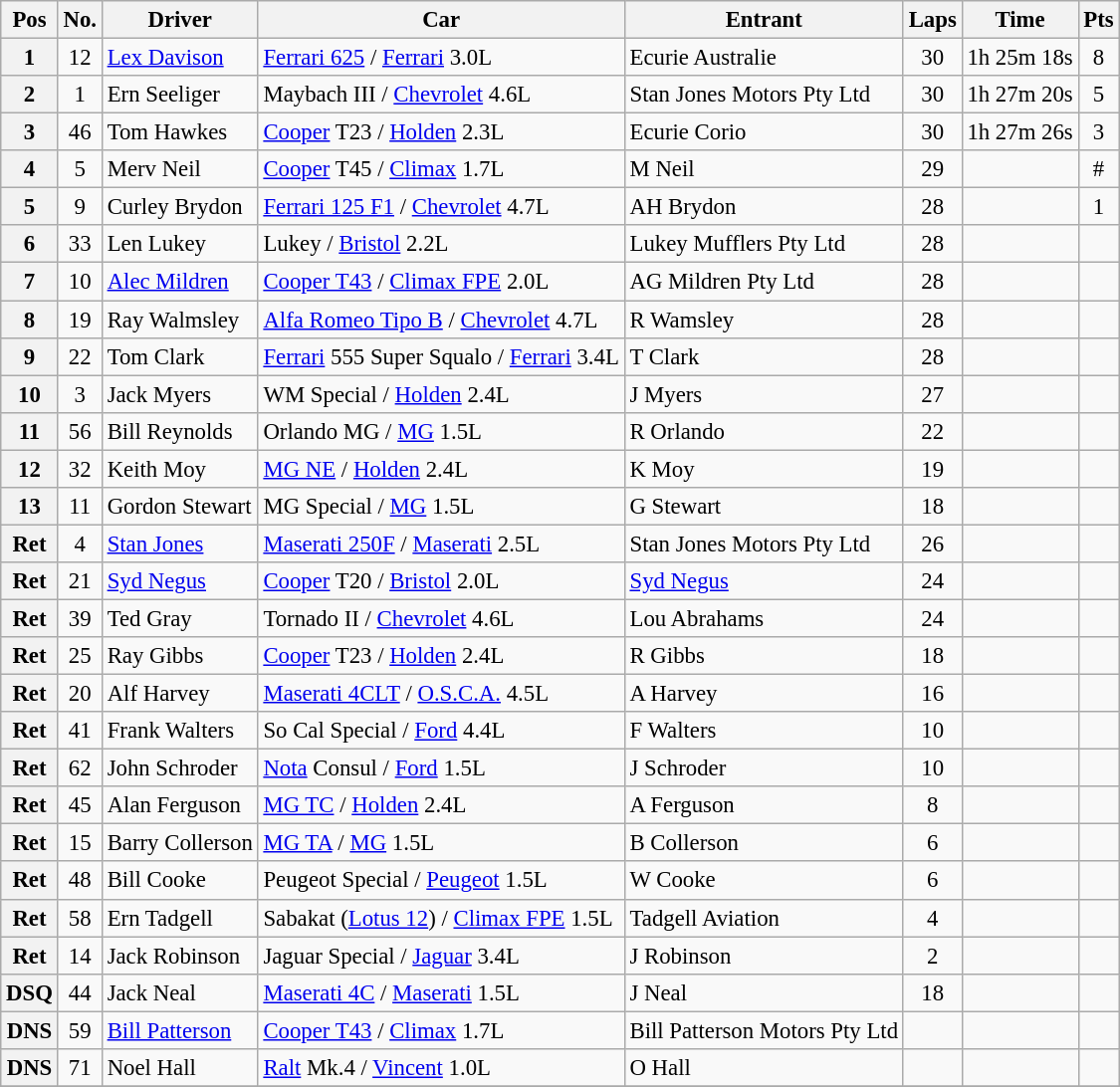<table class="wikitable" style="font-size: 95%;">
<tr>
<th>Pos</th>
<th>No.</th>
<th>Driver</th>
<th>Car</th>
<th>Entrant</th>
<th>Laps</th>
<th>Time</th>
<th>Pts</th>
</tr>
<tr>
<th>1</th>
<td align="center">12</td>
<td> <a href='#'>Lex Davison</a></td>
<td><a href='#'>Ferrari 625</a> / <a href='#'>Ferrari</a> 3.0L</td>
<td>Ecurie Australie</td>
<td align="center">30</td>
<td>1h 25m 18s</td>
<td align="center">8</td>
</tr>
<tr>
<th>2</th>
<td align="center">1</td>
<td> Ern Seeliger</td>
<td>Maybach III / <a href='#'>Chevrolet</a> 4.6L</td>
<td>Stan Jones Motors Pty Ltd</td>
<td align="center">30</td>
<td>1h 27m 20s</td>
<td align="center">5</td>
</tr>
<tr>
<th>3</th>
<td align="center">46</td>
<td> Tom Hawkes</td>
<td><a href='#'>Cooper</a> T23 / <a href='#'>Holden</a> 2.3L</td>
<td>Ecurie Corio</td>
<td align="center">30</td>
<td>1h 27m 26s</td>
<td align="center">3</td>
</tr>
<tr>
<th>4</th>
<td align="center">5</td>
<td> Merv Neil</td>
<td><a href='#'>Cooper</a> T45 / <a href='#'>Climax</a> 1.7L</td>
<td>M Neil</td>
<td align="center">29</td>
<td></td>
<td align="center">#</td>
</tr>
<tr>
<th>5</th>
<td align="center">9</td>
<td> Curley Brydon</td>
<td><a href='#'>Ferrari 125 F1</a> / <a href='#'>Chevrolet</a> 4.7L</td>
<td>AH Brydon</td>
<td align="center">28</td>
<td></td>
<td align="center">1</td>
</tr>
<tr>
<th>6</th>
<td align="center">33</td>
<td> Len Lukey</td>
<td>Lukey / <a href='#'>Bristol</a> 2.2L</td>
<td>Lukey Mufflers Pty Ltd</td>
<td align="center">28</td>
<td></td>
<td></td>
</tr>
<tr>
<th>7</th>
<td align="center">10</td>
<td> <a href='#'>Alec Mildren</a></td>
<td><a href='#'>Cooper T43</a> / <a href='#'>Climax FPE</a> 2.0L</td>
<td>AG Mildren Pty Ltd</td>
<td align="center">28</td>
<td></td>
<td></td>
</tr>
<tr>
<th>8</th>
<td align="center">19</td>
<td> Ray Walmsley</td>
<td><a href='#'>Alfa Romeo Tipo B</a> / <a href='#'>Chevrolet</a> 4.7L</td>
<td>R Wamsley</td>
<td align="center">28</td>
<td></td>
<td></td>
</tr>
<tr>
<th>9</th>
<td align="center">22</td>
<td> Tom Clark</td>
<td><a href='#'>Ferrari</a> 555 Super Squalo / <a href='#'>Ferrari</a> 3.4L</td>
<td>T Clark</td>
<td align="center">28</td>
<td></td>
<td></td>
</tr>
<tr>
<th>10</th>
<td align="center">3</td>
<td> Jack Myers</td>
<td>WM Special / <a href='#'>Holden</a> 2.4L</td>
<td>J Myers</td>
<td align="center">27</td>
<td></td>
<td></td>
</tr>
<tr>
<th>11</th>
<td align="center">56</td>
<td> Bill Reynolds</td>
<td>Orlando MG / <a href='#'>MG</a> 1.5L</td>
<td>R Orlando</td>
<td align="center">22</td>
<td></td>
<td></td>
</tr>
<tr>
<th>12</th>
<td align="center">32</td>
<td> Keith Moy</td>
<td><a href='#'>MG NE</a> / <a href='#'>Holden</a> 2.4L</td>
<td>K Moy</td>
<td align="center">19</td>
<td></td>
<td></td>
</tr>
<tr>
<th>13</th>
<td align="center">11</td>
<td> Gordon Stewart</td>
<td>MG Special / <a href='#'>MG</a> 1.5L</td>
<td>G Stewart</td>
<td align="center">18</td>
<td></td>
<td></td>
</tr>
<tr>
<th>Ret</th>
<td align="center">4</td>
<td> <a href='#'>Stan Jones</a></td>
<td><a href='#'>Maserati 250F</a> / <a href='#'>Maserati</a> 2.5L</td>
<td>Stan Jones Motors Pty Ltd</td>
<td align="center">26</td>
<td></td>
<td></td>
</tr>
<tr>
<th>Ret</th>
<td align="center">21</td>
<td> <a href='#'>Syd Negus</a></td>
<td><a href='#'>Cooper</a> T20 / <a href='#'>Bristol</a> 2.0L</td>
<td><a href='#'>Syd Negus</a></td>
<td align="center">24</td>
<td></td>
<td></td>
</tr>
<tr>
<th>Ret</th>
<td align="center">39</td>
<td> Ted Gray</td>
<td>Tornado II / <a href='#'>Chevrolet</a> 4.6L</td>
<td>Lou Abrahams</td>
<td align="center">24</td>
<td></td>
<td></td>
</tr>
<tr>
<th>Ret</th>
<td align="center">25</td>
<td> Ray Gibbs</td>
<td><a href='#'>Cooper</a> T23 / <a href='#'>Holden</a> 2.4L</td>
<td>R Gibbs</td>
<td align="center">18</td>
<td></td>
<td></td>
</tr>
<tr>
<th>Ret</th>
<td align="center">20</td>
<td> Alf Harvey</td>
<td><a href='#'>Maserati 4CLT</a> / <a href='#'>O.S.C.A.</a> 4.5L</td>
<td>A Harvey</td>
<td align="center">16</td>
<td></td>
<td></td>
</tr>
<tr>
<th>Ret</th>
<td align="center">41</td>
<td> Frank Walters</td>
<td>So Cal Special / <a href='#'>Ford</a> 4.4L</td>
<td>F Walters</td>
<td align="center">10</td>
<td></td>
<td></td>
</tr>
<tr>
<th>Ret</th>
<td align="center">62</td>
<td> John Schroder</td>
<td><a href='#'>Nota</a> Consul / <a href='#'>Ford</a> 1.5L</td>
<td>J Schroder</td>
<td align="center">10</td>
<td></td>
<td></td>
</tr>
<tr>
<th>Ret</th>
<td align="center">45</td>
<td> Alan Ferguson</td>
<td><a href='#'>MG TC</a> / <a href='#'>Holden</a> 2.4L</td>
<td>A Ferguson</td>
<td align="center">8</td>
<td></td>
<td></td>
</tr>
<tr>
<th>Ret</th>
<td align="center">15</td>
<td> Barry Collerson</td>
<td><a href='#'>MG TA</a> / <a href='#'>MG</a> 1.5L</td>
<td>B Collerson</td>
<td align="center">6</td>
<td></td>
<td></td>
</tr>
<tr>
<th>Ret</th>
<td align="center">48</td>
<td> Bill Cooke</td>
<td>Peugeot Special / <a href='#'>Peugeot</a> 1.5L</td>
<td>W Cooke</td>
<td align="center">6</td>
<td></td>
<td></td>
</tr>
<tr>
<th>Ret</th>
<td align="center">58</td>
<td> Ern Tadgell</td>
<td>Sabakat (<a href='#'>Lotus 12</a>) / <a href='#'>Climax FPE</a> 1.5L</td>
<td>Tadgell Aviation</td>
<td align="center">4</td>
<td></td>
<td></td>
</tr>
<tr>
<th>Ret</th>
<td align="center">14</td>
<td> Jack Robinson</td>
<td>Jaguar Special / <a href='#'>Jaguar</a> 3.4L</td>
<td>J Robinson</td>
<td align="center">2</td>
<td></td>
<td></td>
</tr>
<tr>
<th>DSQ</th>
<td align="center">44</td>
<td> Jack Neal</td>
<td><a href='#'>Maserati 4C</a> / <a href='#'>Maserati</a> 1.5L</td>
<td>J Neal</td>
<td align="center">18</td>
<td></td>
<td></td>
</tr>
<tr>
<th>DNS</th>
<td align="center">59</td>
<td> <a href='#'>Bill Patterson</a></td>
<td><a href='#'>Cooper T43</a> / <a href='#'>Climax</a> 1.7L</td>
<td>Bill Patterson Motors Pty Ltd</td>
<td></td>
<td></td>
<td></td>
</tr>
<tr>
<th>DNS</th>
<td align="center">71</td>
<td> Noel Hall</td>
<td><a href='#'>Ralt</a> Mk.4 / <a href='#'>Vincent</a> 1.0L</td>
<td>O Hall</td>
<td></td>
<td></td>
<td></td>
</tr>
<tr>
</tr>
</table>
